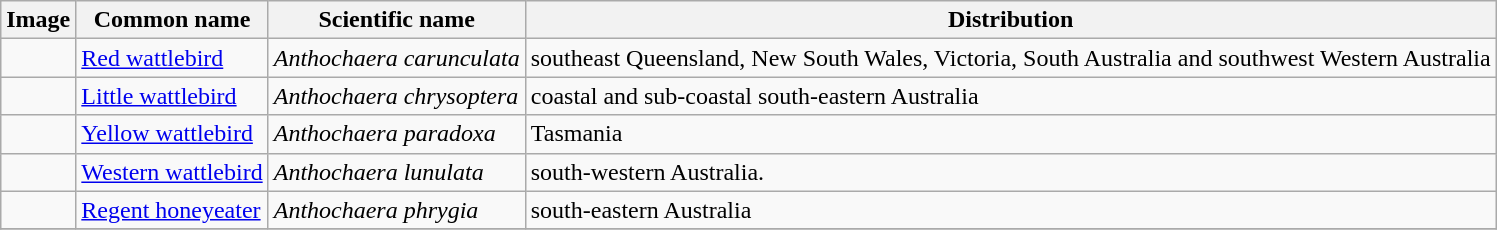<table class="wikitable">
<tr>
<th>Image</th>
<th>Common name</th>
<th>Scientific name</th>
<th>Distribution</th>
</tr>
<tr>
<td></td>
<td><a href='#'>Red wattlebird</a></td>
<td><em>Anthochaera carunculata</em></td>
<td>southeast Queensland, New South Wales, Victoria, South Australia and southwest Western Australia</td>
</tr>
<tr>
<td></td>
<td><a href='#'>Little wattlebird</a></td>
<td><em>Anthochaera chrysoptera</em></td>
<td>coastal and sub-coastal south-eastern Australia</td>
</tr>
<tr>
<td></td>
<td><a href='#'>Yellow wattlebird</a></td>
<td><em>Anthochaera paradoxa</em></td>
<td>Tasmania</td>
</tr>
<tr>
<td></td>
<td><a href='#'>Western wattlebird</a></td>
<td><em>Anthochaera lunulata</em></td>
<td>south-western Australia.</td>
</tr>
<tr>
<td></td>
<td><a href='#'>Regent honeyeater</a></td>
<td><em>Anthochaera phrygia</em></td>
<td>south-eastern Australia</td>
</tr>
<tr>
</tr>
</table>
